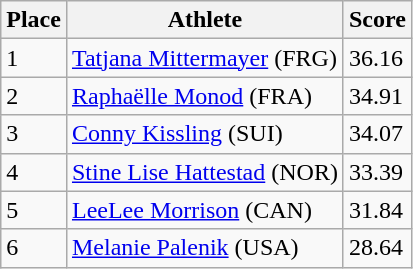<table class="wikitable">
<tr>
<th>Place</th>
<th>Athlete</th>
<th>Score</th>
</tr>
<tr>
<td>1</td>
<td> <a href='#'>Tatjana Mittermayer</a> (FRG)</td>
<td>36.16</td>
</tr>
<tr>
<td>2</td>
<td> <a href='#'>Raphaëlle Monod</a> (FRA)</td>
<td>34.91</td>
</tr>
<tr>
<td>3</td>
<td> <a href='#'>Conny Kissling</a> (SUI)</td>
<td>34.07</td>
</tr>
<tr>
<td>4</td>
<td> <a href='#'>Stine Lise Hattestad</a> (NOR)</td>
<td>33.39</td>
</tr>
<tr>
<td>5</td>
<td> <a href='#'>LeeLee Morrison</a> (CAN)</td>
<td>31.84</td>
</tr>
<tr>
<td>6</td>
<td> <a href='#'>Melanie Palenik</a> (USA)</td>
<td>28.64</td>
</tr>
</table>
